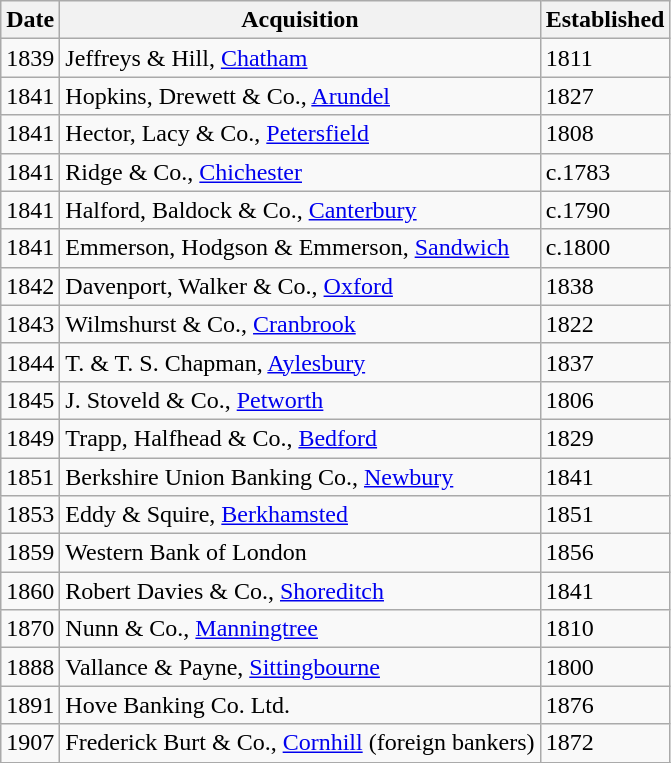<table class="wikitable" style="text-align:left">
<tr>
<th>Date</th>
<th>Acquisition</th>
<th>Established</th>
</tr>
<tr>
<td>1839</td>
<td>Jeffreys & Hill, <a href='#'>Chatham</a></td>
<td>1811</td>
</tr>
<tr>
<td>1841</td>
<td>Hopkins, Drewett & Co., <a href='#'>Arundel</a></td>
<td>1827</td>
</tr>
<tr>
<td>1841</td>
<td>Hector, Lacy & Co., <a href='#'>Petersfield</a></td>
<td>1808</td>
</tr>
<tr>
<td>1841</td>
<td>Ridge & Co., <a href='#'>Chichester</a></td>
<td>c.1783</td>
</tr>
<tr>
<td>1841</td>
<td>Halford, Baldock & Co., <a href='#'>Canterbury</a></td>
<td>c.1790</td>
</tr>
<tr>
<td>1841</td>
<td>Emmerson, Hodgson & Emmerson, <a href='#'>Sandwich</a></td>
<td>c.1800</td>
</tr>
<tr>
<td>1842</td>
<td>Davenport, Walker & Co., <a href='#'>Oxford</a></td>
<td>1838</td>
</tr>
<tr>
<td>1843</td>
<td>Wilmshurst & Co., <a href='#'>Cranbrook</a></td>
<td>1822</td>
</tr>
<tr>
<td>1844</td>
<td>T. & T. S. Chapman, <a href='#'>Aylesbury</a></td>
<td>1837</td>
</tr>
<tr>
<td>1845</td>
<td>J. Stoveld & Co., <a href='#'>Petworth</a></td>
<td>1806</td>
</tr>
<tr>
<td>1849</td>
<td>Trapp, Halfhead & Co., <a href='#'>Bedford</a></td>
<td>1829</td>
</tr>
<tr>
<td>1851</td>
<td>Berkshire Union Banking Co., <a href='#'>Newbury</a></td>
<td>1841</td>
</tr>
<tr>
<td>1853</td>
<td>Eddy & Squire, <a href='#'>Berkhamsted</a></td>
<td>1851</td>
</tr>
<tr>
<td>1859</td>
<td>Western Bank of London</td>
<td>1856</td>
</tr>
<tr>
<td>1860</td>
<td>Robert Davies & Co., <a href='#'>Shoreditch</a></td>
<td>1841</td>
</tr>
<tr>
<td>1870</td>
<td>Nunn & Co., <a href='#'>Manningtree</a></td>
<td>1810</td>
</tr>
<tr>
<td>1888</td>
<td>Vallance & Payne, <a href='#'>Sittingbourne</a></td>
<td>1800</td>
</tr>
<tr>
<td>1891</td>
<td>Hove Banking Co. Ltd.</td>
<td>1876</td>
</tr>
<tr>
<td>1907</td>
<td>Frederick Burt & Co., <a href='#'>Cornhill</a> (foreign bankers)</td>
<td>1872</td>
</tr>
<tr>
</tr>
</table>
